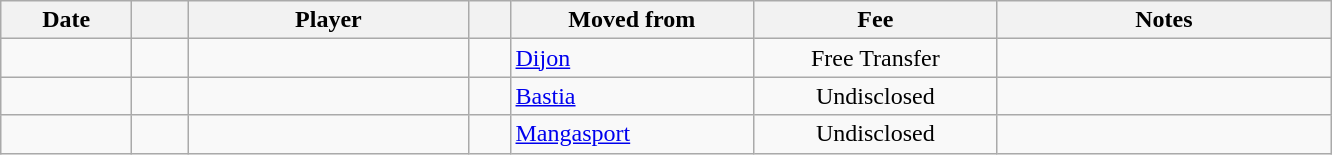<table class="wikitable sortable">
<tr>
<th style="width:80px;">Date</th>
<th style="width:30px;"></th>
<th style="width:180px;">Player</th>
<th style="width:20px;"></th>
<th style="width:155px;">Moved from</th>
<th style="width:155px;" class="unsortable">Fee</th>
<th style="width:215px;" class="unsortable">Notes</th>
</tr>
<tr>
<td></td>
<td align=center></td>
<td> </td>
<td></td>
<td> <a href='#'>Dijon</a></td>
<td align=center>Free Transfer</td>
<td align=center></td>
</tr>
<tr>
<td></td>
<td align=center></td>
<td> </td>
<td></td>
<td> <a href='#'>Bastia</a></td>
<td align=center>Undisclosed</td>
<td align=center></td>
</tr>
<tr>
<td></td>
<td align=center></td>
<td> </td>
<td></td>
<td> <a href='#'>Mangasport</a></td>
<td align=center>Undisclosed</td>
<td align=center></td>
</tr>
</table>
